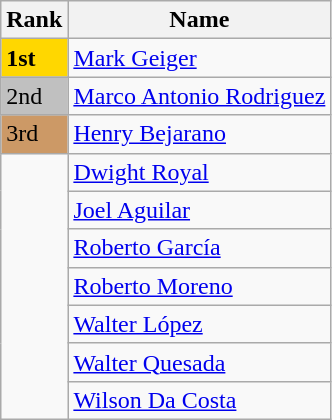<table class="wikitable">
<tr>
<th>Rank</th>
<th>Name</th>
</tr>
<tr>
<td scope=col style="background-color: gold"><strong>1st</strong></td>
<td> <a href='#'>Mark Geiger</a></td>
</tr>
<tr>
<td scope=col style="background-color: silver">2nd</td>
<td> <a href='#'>Marco Antonio Rodriguez</a></td>
</tr>
<tr>
<td scope=col style="background-color: #cc9966">3rd</td>
<td> <a href='#'>Henry Bejarano</a></td>
</tr>
<tr>
<td rowspan="7"></td>
<td> <a href='#'>Dwight Royal</a></td>
</tr>
<tr>
<td> <a href='#'>Joel Aguilar</a></td>
</tr>
<tr>
<td> <a href='#'>Roberto García</a></td>
</tr>
<tr>
<td> <a href='#'>Roberto Moreno</a></td>
</tr>
<tr>
<td> <a href='#'>Walter López</a></td>
</tr>
<tr>
<td> <a href='#'>Walter Quesada</a></td>
</tr>
<tr>
<td> <a href='#'>Wilson Da Costa</a></td>
</tr>
</table>
